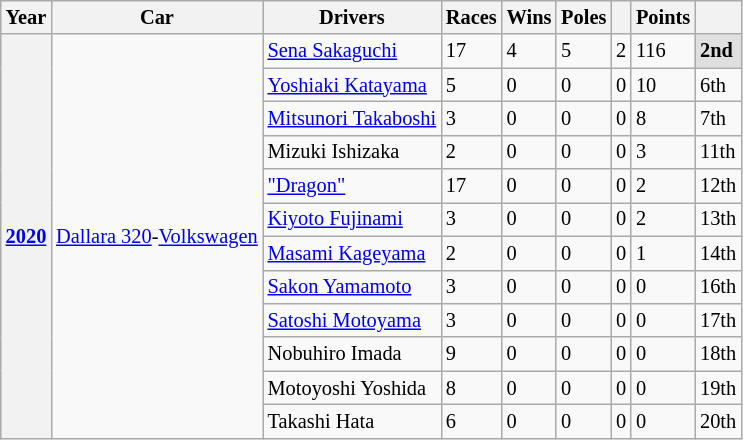<table class="wikitable" style="font-size:85%">
<tr>
<th>Year</th>
<th>Car</th>
<th>Drivers</th>
<th>Races</th>
<th>Wins</th>
<th>Poles</th>
<th></th>
<th>Points</th>
<th></th>
</tr>
<tr>
<th rowspan="12"><a href='#'>2020</a></th>
<td rowspan="12"><a href='#'>Dallara 320</a>-<a href='#'>Volkswagen</a></td>
<td> <a href='#'>Sena Sakaguchi</a></td>
<td>17</td>
<td>4</td>
<td>5</td>
<td>2</td>
<td>116</td>
<td style="background:#DFDFDF;"><strong>2nd</strong></td>
</tr>
<tr>
<td> <a href='#'>Yoshiaki Katayama</a></td>
<td>5</td>
<td>0</td>
<td>0</td>
<td>0</td>
<td>10</td>
<td>6th</td>
</tr>
<tr>
<td> <a href='#'>Mitsunori Takaboshi</a></td>
<td>3</td>
<td>0</td>
<td>0</td>
<td>0</td>
<td>8</td>
<td>7th</td>
</tr>
<tr>
<td> Mizuki Ishizaka</td>
<td>2</td>
<td>0</td>
<td>0</td>
<td>0</td>
<td>3</td>
<td>11th</td>
</tr>
<tr>
<td> <a href='#'>"Dragon"</a></td>
<td>17</td>
<td>0</td>
<td>0</td>
<td>0</td>
<td>2</td>
<td>12th</td>
</tr>
<tr>
<td> <a href='#'>Kiyoto Fujinami</a></td>
<td>3</td>
<td>0</td>
<td>0</td>
<td>0</td>
<td>2</td>
<td>13th</td>
</tr>
<tr>
<td> <a href='#'>Masami Kageyama</a></td>
<td>2</td>
<td>0</td>
<td>0</td>
<td>0</td>
<td>1</td>
<td>14th</td>
</tr>
<tr>
<td> <a href='#'>Sakon Yamamoto</a></td>
<td>3</td>
<td>0</td>
<td>0</td>
<td>0</td>
<td>0</td>
<td>16th</td>
</tr>
<tr>
<td> <a href='#'>Satoshi Motoyama</a></td>
<td>3</td>
<td>0</td>
<td>0</td>
<td>0</td>
<td>0</td>
<td>17th</td>
</tr>
<tr>
<td> Nobuhiro Imada</td>
<td>9</td>
<td>0</td>
<td>0</td>
<td>0</td>
<td>0</td>
<td>18th</td>
</tr>
<tr>
<td> Motoyoshi Yoshida</td>
<td>8</td>
<td>0</td>
<td>0</td>
<td>0</td>
<td>0</td>
<td>19th</td>
</tr>
<tr>
<td> Takashi Hata</td>
<td>6</td>
<td>0</td>
<td>0</td>
<td>0</td>
<td>0</td>
<td>20th</td>
</tr>
</table>
